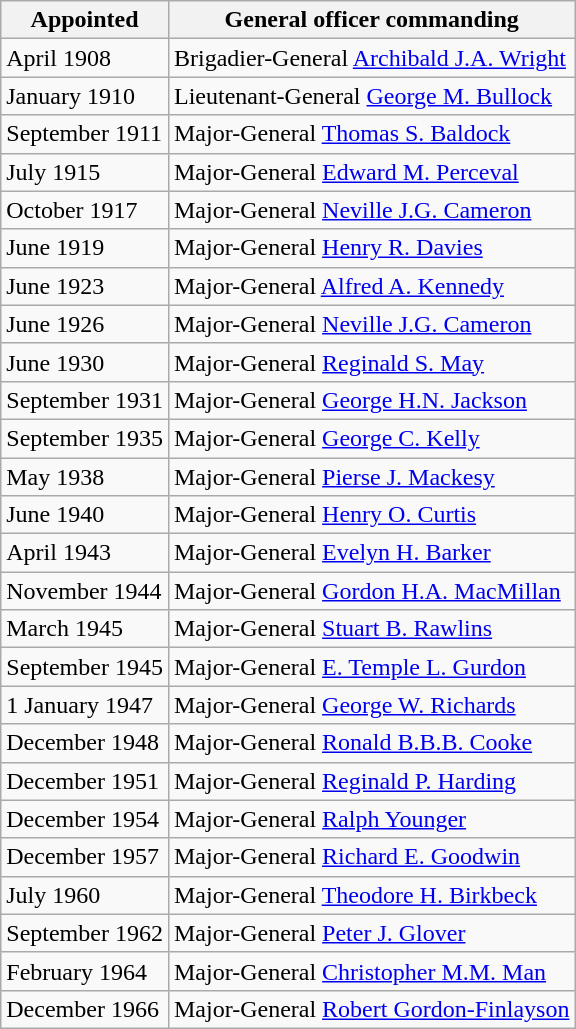<table class="wikitable" style="text-align: left; border-spacing: 2px; border: 1px solid darkgray;">
<tr>
<th>Appointed</th>
<th>General officer commanding</th>
</tr>
<tr>
<td>April 1908</td>
<td>Brigadier-General <a href='#'>Archibald J.A. Wright</a></td>
</tr>
<tr>
<td>January 1910</td>
<td>Lieutenant-General <a href='#'>George M. Bullock</a></td>
</tr>
<tr>
<td>September 1911</td>
<td>Major-General <a href='#'>Thomas S. Baldock</a></td>
</tr>
<tr>
<td>July 1915</td>
<td>Major-General <a href='#'>Edward M. Perceval</a></td>
</tr>
<tr>
<td>October 1917</td>
<td>Major-General <a href='#'>Neville J.G. Cameron</a></td>
</tr>
<tr>
<td>June 1919</td>
<td>Major-General <a href='#'>Henry R. Davies</a></td>
</tr>
<tr>
<td>June 1923</td>
<td>Major-General <a href='#'>Alfred A. Kennedy</a></td>
</tr>
<tr>
<td>June 1926</td>
<td>Major-General <a href='#'>Neville J.G. Cameron</a></td>
</tr>
<tr>
<td>June 1930</td>
<td>Major-General <a href='#'>Reginald S. May</a></td>
</tr>
<tr>
<td>September 1931</td>
<td>Major-General <a href='#'>George H.N. Jackson</a></td>
</tr>
<tr>
<td>September 1935</td>
<td>Major-General <a href='#'>George C. Kelly</a></td>
</tr>
<tr>
<td>May 1938</td>
<td>Major-General <a href='#'>Pierse J. Mackesy</a></td>
</tr>
<tr>
<td>June 1940</td>
<td>Major-General <a href='#'>Henry O. Curtis</a></td>
</tr>
<tr>
<td>April 1943</td>
<td>Major-General <a href='#'>Evelyn H. Barker</a></td>
</tr>
<tr>
<td>November 1944</td>
<td>Major-General <a href='#'>Gordon H.A. MacMillan</a></td>
</tr>
<tr>
<td>March 1945</td>
<td>Major-General <a href='#'>Stuart B. Rawlins</a></td>
</tr>
<tr>
<td>September 1945</td>
<td>Major-General <a href='#'>E. Temple L. Gurdon</a></td>
</tr>
<tr>
<td>1 January 1947</td>
<td>Major-General <a href='#'>George W. Richards</a></td>
</tr>
<tr>
<td>December 1948</td>
<td>Major-General <a href='#'>Ronald B.B.B. Cooke</a></td>
</tr>
<tr>
<td>December 1951</td>
<td>Major-General <a href='#'>Reginald P. Harding</a></td>
</tr>
<tr>
<td>December 1954</td>
<td>Major-General <a href='#'>Ralph Younger</a></td>
</tr>
<tr>
<td>December 1957</td>
<td>Major-General <a href='#'>Richard E. Goodwin</a></td>
</tr>
<tr>
<td>July 1960</td>
<td>Major-General <a href='#'>Theodore H. Birkbeck</a></td>
</tr>
<tr>
<td>September 1962</td>
<td>Major-General <a href='#'>Peter J. Glover</a></td>
</tr>
<tr>
<td>February 1964</td>
<td>Major-General <a href='#'>Christopher M.M. Man</a></td>
</tr>
<tr>
<td>December 1966</td>
<td>Major-General <a href='#'>Robert Gordon-Finlayson</a></td>
</tr>
</table>
